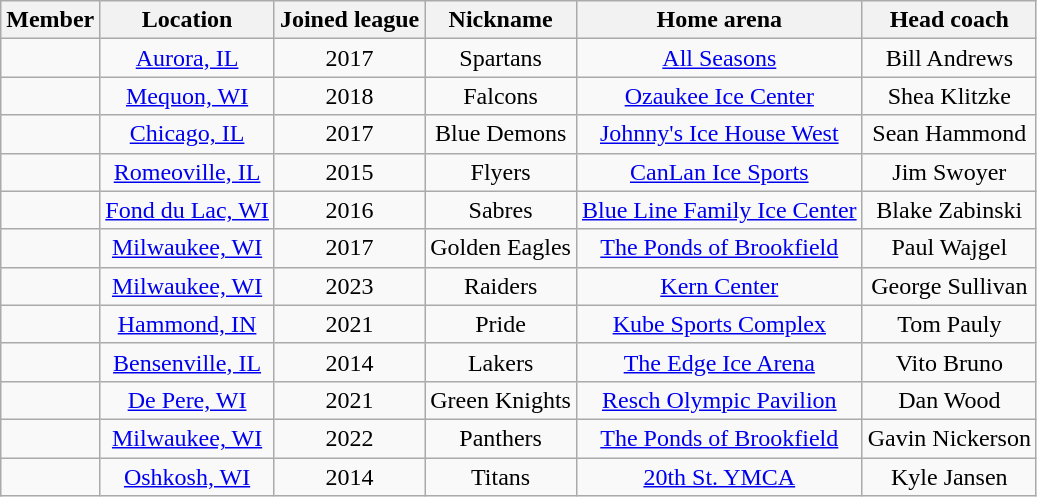<table class="wikitable sortable" style="text-align:center">
<tr>
<th>Member</th>
<th>Location</th>
<th>Joined league</th>
<th>Nickname</th>
<th>Home arena</th>
<th>Head coach</th>
</tr>
<tr>
<td></td>
<td><a href='#'>Aurora, IL</a></td>
<td>2017</td>
<td>Spartans</td>
<td><a href='#'>All Seasons</a></td>
<td>Bill Andrews</td>
</tr>
<tr>
<td></td>
<td><a href='#'>Mequon, WI</a></td>
<td>2018</td>
<td>Falcons</td>
<td><a href='#'>Ozaukee Ice Center</a></td>
<td>Shea Klitzke</td>
</tr>
<tr>
<td></td>
<td><a href='#'>Chicago, IL</a></td>
<td>2017</td>
<td>Blue Demons</td>
<td><a href='#'>Johnny's Ice House West</a></td>
<td>Sean Hammond</td>
</tr>
<tr>
<td></td>
<td><a href='#'>Romeoville, IL</a></td>
<td>2015</td>
<td>Flyers</td>
<td><a href='#'>CanLan Ice Sports</a></td>
<td>Jim Swoyer</td>
</tr>
<tr>
<td></td>
<td><a href='#'>Fond du Lac, WI</a></td>
<td>2016</td>
<td>Sabres</td>
<td><a href='#'>Blue Line Family Ice Center</a></td>
<td>Blake Zabinski</td>
</tr>
<tr>
<td></td>
<td><a href='#'>Milwaukee, WI</a></td>
<td>2017</td>
<td>Golden Eagles</td>
<td><a href='#'>The Ponds of Brookfield</a></td>
<td>Paul Wajgel</td>
</tr>
<tr>
<td></td>
<td><a href='#'>Milwaukee, WI</a></td>
<td>2023</td>
<td>Raiders</td>
<td><a href='#'>Kern Center</a></td>
<td>George Sullivan</td>
</tr>
<tr>
<td></td>
<td><a href='#'>Hammond, IN</a></td>
<td>2021</td>
<td>Pride</td>
<td><a href='#'>Kube Sports Complex</a></td>
<td>Tom Pauly</td>
</tr>
<tr>
<td></td>
<td><a href='#'>Bensenville, IL</a></td>
<td>2014</td>
<td>Lakers</td>
<td><a href='#'>The Edge Ice Arena</a></td>
<td>Vito Bruno</td>
</tr>
<tr>
<td></td>
<td><a href='#'>De Pere, WI</a></td>
<td>2021</td>
<td>Green Knights</td>
<td><a href='#'>Resch Olympic Pavilion</a></td>
<td>Dan Wood</td>
</tr>
<tr>
<td></td>
<td><a href='#'>Milwaukee, WI</a></td>
<td>2022</td>
<td>Panthers</td>
<td><a href='#'>The Ponds of Brookfield</a></td>
<td>Gavin Nickerson</td>
</tr>
<tr>
<td></td>
<td><a href='#'>Oshkosh, WI</a></td>
<td>2014</td>
<td>Titans</td>
<td><a href='#'>20th St. YMCA</a></td>
<td>Kyle Jansen</td>
</tr>
</table>
